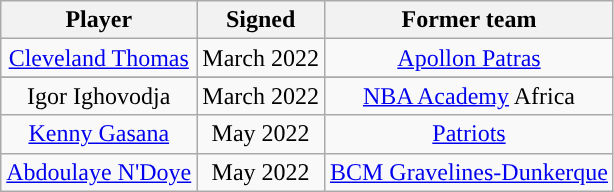<table class="wikitable sortable sortable" style="text-align: center">
<tr>
<th>Player</th>
<th>Signed</th>
<th>Former team</th>
</tr>
<tr style="text-align: center">
<td><a href='#'>Cleveland Thomas</a></td>
<td>March 2022</td>
<td> <a href='#'>Apollon Patras</a></td>
</tr>
<tr style="text-align: center">
</tr>
<tr style="text-align: center">
<td>Igor Ighovodja</td>
<td>March 2022</td>
<td><a href='#'>NBA Academy</a> Africa</td>
</tr>
<tr style="text-align: center">
<td><a href='#'>Kenny Gasana</a></td>
<td>May 2022</td>
<td> <a href='#'>Patriots</a></td>
</tr>
<tr style="text-align: center">
<td><a href='#'>Abdoulaye N'Doye</a></td>
<td>May 2022</td>
<td> <a href='#'>BCM Gravelines-Dunkerque</a></td>
</tr>
</table>
